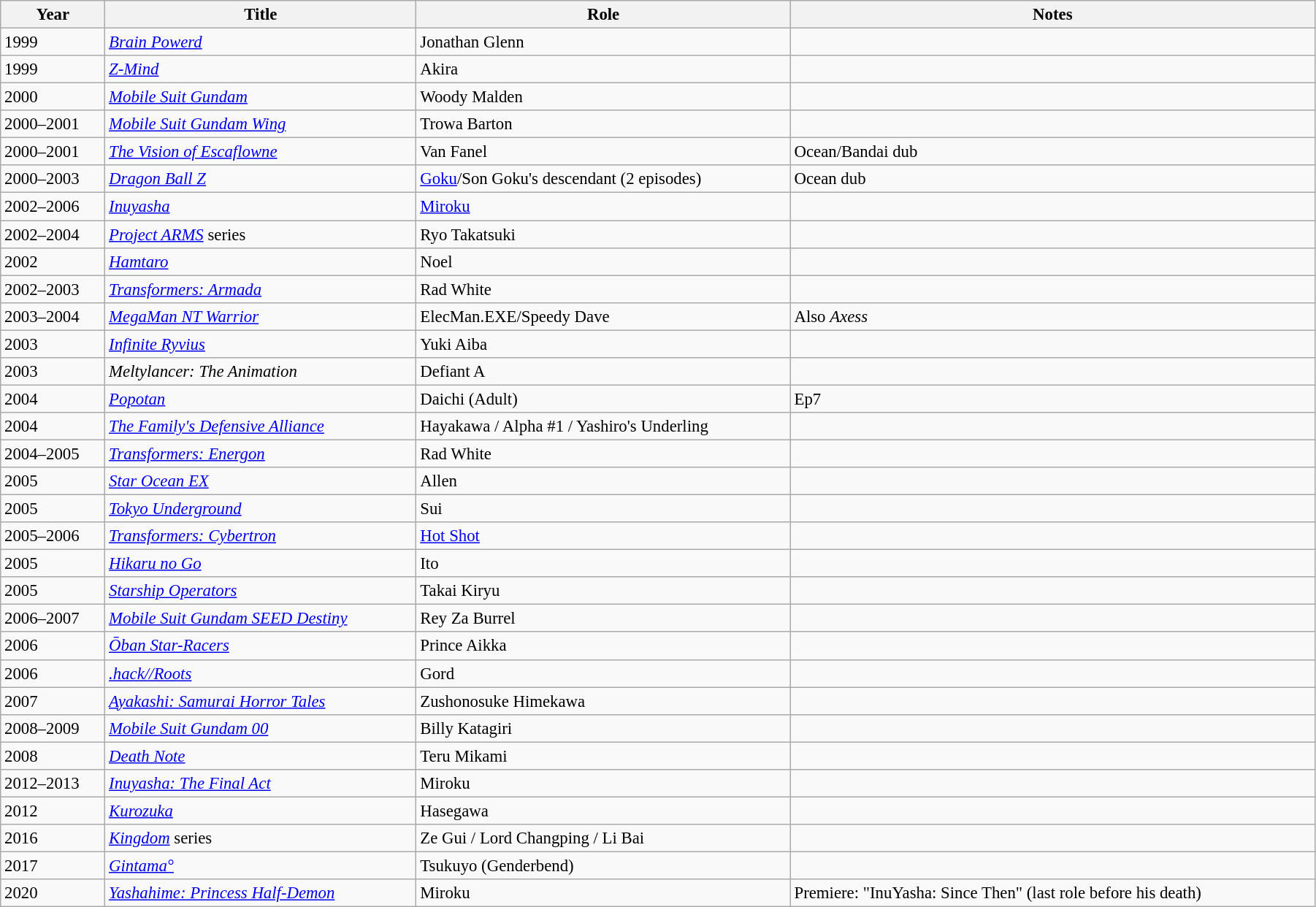<table class="wikitable sortable plainrowheaders" style="width:95%; font-size: 95%">
<tr>
<th>Year</th>
<th>Title</th>
<th>Role</th>
<th class="unsortable">Notes</th>
</tr>
<tr>
<td>1999</td>
<td><em><a href='#'>Brain Powerd</a></em></td>
<td>Jonathan Glenn</td>
<td></td>
</tr>
<tr>
<td>1999</td>
<td><em><a href='#'>Z-Mind</a></em></td>
<td>Akira</td>
<td></td>
</tr>
<tr>
<td>2000</td>
<td><em><a href='#'>Mobile Suit Gundam</a></em></td>
<td>Woody Malden</td>
<td></td>
</tr>
<tr>
<td>2000–2001</td>
<td><em><a href='#'>Mobile Suit Gundam Wing</a></em></td>
<td>Trowa Barton</td>
<td></td>
</tr>
<tr>
<td>2000–2001</td>
<td data-sort-value="Vision of Escaflowne, The"><em><a href='#'>The Vision of Escaflowne</a></em></td>
<td>Van Fanel</td>
<td>Ocean/Bandai dub</td>
</tr>
<tr>
<td>2000–2003</td>
<td><em><a href='#'>Dragon Ball Z</a></em></td>
<td><a href='#'>Goku</a>/Son Goku's descendant (2 episodes)</td>
<td>Ocean dub</td>
</tr>
<tr>
<td>2002–2006</td>
<td><em><a href='#'>Inuyasha</a></em></td>
<td><a href='#'>Miroku</a></td>
<td></td>
</tr>
<tr>
<td>2002–2004</td>
<td><em><a href='#'>Project ARMS</a></em> series</td>
<td>Ryo Takatsuki</td>
<td></td>
</tr>
<tr>
<td>2002</td>
<td><em><a href='#'>Hamtaro</a></em></td>
<td>Noel</td>
<td></td>
</tr>
<tr>
<td>2002–2003</td>
<td><em><a href='#'>Transformers: Armada</a></em></td>
<td>Rad White</td>
<td></td>
</tr>
<tr>
<td>2003–2004</td>
<td><em><a href='#'>MegaMan NT Warrior</a></em></td>
<td>ElecMan.EXE/Speedy Dave</td>
<td>Also <em>Axess</em></td>
</tr>
<tr>
<td>2003</td>
<td><em><a href='#'>Infinite Ryvius</a></em></td>
<td>Yuki Aiba</td>
<td></td>
</tr>
<tr>
<td>2003</td>
<td><em>Meltylancer: The Animation</em></td>
<td>Defiant A</td>
<td></td>
</tr>
<tr>
<td>2004</td>
<td><em><a href='#'>Popotan</a></em></td>
<td>Daichi (Adult)</td>
<td>Ep7</td>
</tr>
<tr>
<td>2004</td>
<td data-sort-value="Family's Defensive Alliance, The"><em><a href='#'>The Family's Defensive Alliance</a></em></td>
<td>Hayakawa / Alpha #1 / Yashiro's Underling</td>
<td></td>
</tr>
<tr>
<td>2004–2005</td>
<td><em><a href='#'>Transformers: Energon</a></em></td>
<td>Rad White</td>
<td></td>
</tr>
<tr>
<td>2005</td>
<td><em><a href='#'>Star Ocean EX</a></em></td>
<td>Allen</td>
<td></td>
</tr>
<tr>
<td>2005</td>
<td><em><a href='#'>Tokyo Underground</a></em></td>
<td>Sui</td>
<td></td>
</tr>
<tr>
<td>2005–2006</td>
<td><em><a href='#'>Transformers: Cybertron</a></em></td>
<td><a href='#'>Hot Shot</a></td>
<td></td>
</tr>
<tr>
<td>2005</td>
<td><em><a href='#'>Hikaru no Go</a></em></td>
<td>Ito</td>
<td></td>
</tr>
<tr>
<td>2005</td>
<td><em><a href='#'>Starship Operators</a></em></td>
<td>Takai Kiryu</td>
<td></td>
</tr>
<tr>
<td>2006–2007</td>
<td><em><a href='#'>Mobile Suit Gundam SEED Destiny</a></em></td>
<td>Rey Za Burrel</td>
<td></td>
</tr>
<tr>
<td>2006</td>
<td><em><a href='#'>Ōban Star-Racers</a></em></td>
<td>Prince Aikka</td>
<td></td>
</tr>
<tr>
<td>2006</td>
<td data-sort-value="hack//Roots"><em><a href='#'>.hack//Roots</a></em></td>
<td>Gord</td>
<td></td>
</tr>
<tr>
<td>2007</td>
<td><em><a href='#'>Ayakashi: Samurai Horror Tales</a></em></td>
<td>Zushonosuke Himekawa</td>
<td></td>
</tr>
<tr>
<td>2008–2009</td>
<td><em><a href='#'>Mobile Suit Gundam 00</a></em></td>
<td>Billy Katagiri</td>
<td></td>
</tr>
<tr>
<td>2008</td>
<td><em><a href='#'>Death Note</a></em></td>
<td>Teru Mikami</td>
<td></td>
</tr>
<tr>
<td>2012–2013</td>
<td><em><a href='#'>Inuyasha: The Final Act</a></em></td>
<td>Miroku</td>
<td></td>
</tr>
<tr>
<td>2012</td>
<td><em><a href='#'>Kurozuka</a></em></td>
<td>Hasegawa</td>
<td></td>
</tr>
<tr>
<td>2016</td>
<td><em><a href='#'>Kingdom</a></em> series</td>
<td>Ze Gui / Lord Changping / Li Bai</td>
<td></td>
</tr>
<tr>
<td>2017</td>
<td><em><a href='#'>Gintama°</a></em></td>
<td>Tsukuyo (Genderbend)</td>
<td></td>
</tr>
<tr>
<td>2020</td>
<td><em><a href='#'>Yashahime: Princess Half-Demon</a></em></td>
<td>Miroku</td>
<td>Premiere: "InuYasha: Since Then" (last role before his death)</td>
</tr>
</table>
